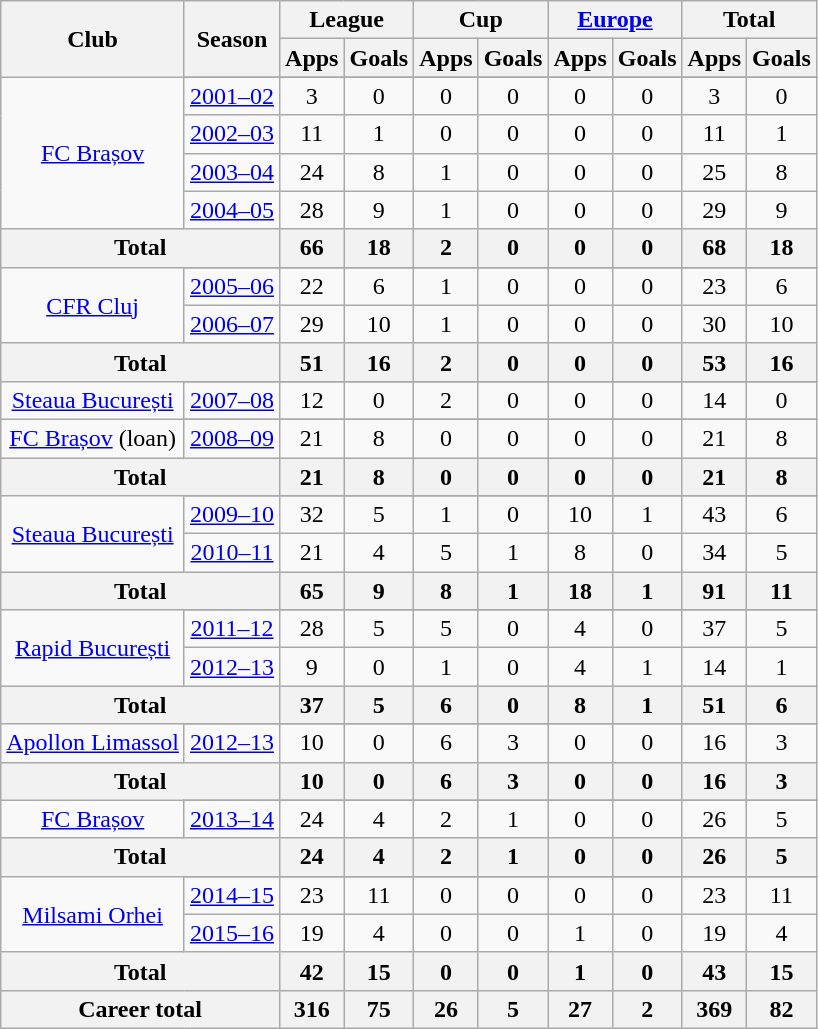<table class="wikitable" style="text-align: center;">
<tr>
<th rowspan="2">Club</th>
<th rowspan="2">Season</th>
<th colspan="2">League</th>
<th colspan="2">Cup</th>
<th colspan="2"><a href='#'>Europe</a></th>
<th colspan="2">Total</th>
</tr>
<tr>
<th>Apps</th>
<th>Goals</th>
<th>Apps</th>
<th>Goals</th>
<th>Apps</th>
<th>Goals</th>
<th>Apps</th>
<th>Goals</th>
</tr>
<tr>
<td rowspan="5"><a href='#'>FC Brașov</a></td>
</tr>
<tr>
<td><a href='#'>2001–02</a></td>
<td>3</td>
<td>0</td>
<td>0</td>
<td>0</td>
<td>0</td>
<td>0</td>
<td>3</td>
<td>0</td>
</tr>
<tr>
<td><a href='#'>2002–03</a></td>
<td>11</td>
<td>1</td>
<td>0</td>
<td>0</td>
<td>0</td>
<td>0</td>
<td>11</td>
<td>1</td>
</tr>
<tr>
<td><a href='#'>2003–04</a></td>
<td>24</td>
<td>8</td>
<td>1</td>
<td>0</td>
<td>0</td>
<td>0</td>
<td>25</td>
<td>8</td>
</tr>
<tr>
<td><a href='#'>2004–05</a></td>
<td>28</td>
<td>9</td>
<td>1</td>
<td>0</td>
<td>0</td>
<td>0</td>
<td>29</td>
<td>9</td>
</tr>
<tr>
<th colspan="2">Total</th>
<th>66</th>
<th>18</th>
<th>2</th>
<th>0</th>
<th>0</th>
<th>0</th>
<th>68</th>
<th>18</th>
</tr>
<tr>
<td rowspan="3"><a href='#'>CFR Cluj</a></td>
</tr>
<tr>
<td><a href='#'>2005–06</a></td>
<td>22</td>
<td>6</td>
<td>1</td>
<td>0</td>
<td>0</td>
<td>0</td>
<td>23</td>
<td>6</td>
</tr>
<tr>
<td><a href='#'>2006–07</a></td>
<td>29</td>
<td>10</td>
<td>1</td>
<td>0</td>
<td>0</td>
<td>0</td>
<td>30</td>
<td>10</td>
</tr>
<tr>
<th colspan="2">Total</th>
<th>51</th>
<th>16</th>
<th>2</th>
<th>0</th>
<th>0</th>
<th>0</th>
<th>53</th>
<th>16</th>
</tr>
<tr>
<td rowspan="2"><a href='#'>Steaua București</a></td>
</tr>
<tr>
<td><a href='#'>2007–08</a></td>
<td>12</td>
<td>0</td>
<td>2</td>
<td>0</td>
<td>0</td>
<td>0</td>
<td>14</td>
<td>0</td>
</tr>
<tr>
<td rowspan="2"><a href='#'>FC Brașov</a> (loan)</td>
</tr>
<tr>
<td><a href='#'>2008–09</a></td>
<td>21</td>
<td>8</td>
<td>0</td>
<td>0</td>
<td>0</td>
<td>0</td>
<td>21</td>
<td>8</td>
</tr>
<tr>
<th colspan="2">Total</th>
<th>21</th>
<th>8</th>
<th>0</th>
<th>0</th>
<th>0</th>
<th>0</th>
<th>21</th>
<th>8</th>
</tr>
<tr>
<td rowspan="3"><a href='#'>Steaua București</a></td>
</tr>
<tr>
<td><a href='#'>2009–10</a></td>
<td>32</td>
<td>5</td>
<td>1</td>
<td>0</td>
<td>10</td>
<td>1</td>
<td>43</td>
<td>6</td>
</tr>
<tr>
<td><a href='#'>2010–11</a></td>
<td>21</td>
<td>4</td>
<td>5</td>
<td>1</td>
<td>8</td>
<td>0</td>
<td>34</td>
<td>5</td>
</tr>
<tr>
<th colspan="2">Total</th>
<th>65</th>
<th>9</th>
<th>8</th>
<th>1</th>
<th>18</th>
<th>1</th>
<th>91</th>
<th>11</th>
</tr>
<tr>
<td rowspan="3"><a href='#'>Rapid București</a></td>
</tr>
<tr>
<td><a href='#'>2011–12</a></td>
<td>28</td>
<td>5</td>
<td>5</td>
<td>0</td>
<td>4</td>
<td>0</td>
<td>37</td>
<td>5</td>
</tr>
<tr>
<td><a href='#'>2012–13</a></td>
<td>9</td>
<td>0</td>
<td>1</td>
<td>0</td>
<td>4</td>
<td>1</td>
<td>14</td>
<td>1</td>
</tr>
<tr>
<th colspan="2">Total</th>
<th>37</th>
<th>5</th>
<th>6</th>
<th>0</th>
<th>8</th>
<th>1</th>
<th>51</th>
<th>6</th>
</tr>
<tr>
<td rowspan="2"><a href='#'>Apollon Limassol</a></td>
</tr>
<tr>
<td><a href='#'>2012–13</a></td>
<td>10</td>
<td>0</td>
<td>6</td>
<td>3</td>
<td>0</td>
<td>0</td>
<td>16</td>
<td>3</td>
</tr>
<tr>
<th colspan="2">Total</th>
<th>10</th>
<th>0</th>
<th>6</th>
<th>3</th>
<th>0</th>
<th>0</th>
<th>16</th>
<th>3</th>
</tr>
<tr>
<td rowspan="2"><a href='#'>FC Brașov</a></td>
</tr>
<tr>
<td><a href='#'>2013–14</a></td>
<td>24</td>
<td>4</td>
<td>2</td>
<td>1</td>
<td>0</td>
<td>0</td>
<td>26</td>
<td>5</td>
</tr>
<tr>
<th colspan="2">Total</th>
<th>24</th>
<th>4</th>
<th>2</th>
<th>1</th>
<th>0</th>
<th>0</th>
<th>26</th>
<th>5</th>
</tr>
<tr>
<td rowspan="3"><a href='#'>Milsami Orhei</a></td>
</tr>
<tr>
<td><a href='#'>2014–15</a></td>
<td>23</td>
<td>11</td>
<td>0</td>
<td>0</td>
<td>0</td>
<td>0</td>
<td>23</td>
<td>11</td>
</tr>
<tr>
<td><a href='#'>2015–16</a></td>
<td>19</td>
<td>4</td>
<td>0</td>
<td>0</td>
<td>1</td>
<td>0</td>
<td>19</td>
<td>4</td>
</tr>
<tr>
<th colspan="2">Total</th>
<th>42</th>
<th>15</th>
<th>0</th>
<th>0</th>
<th>1</th>
<th>0</th>
<th>43</th>
<th>15</th>
</tr>
<tr>
<th colspan="2">Career total</th>
<th>316</th>
<th>75</th>
<th>26</th>
<th>5</th>
<th>27</th>
<th>2</th>
<th>369</th>
<th>82</th>
</tr>
</table>
